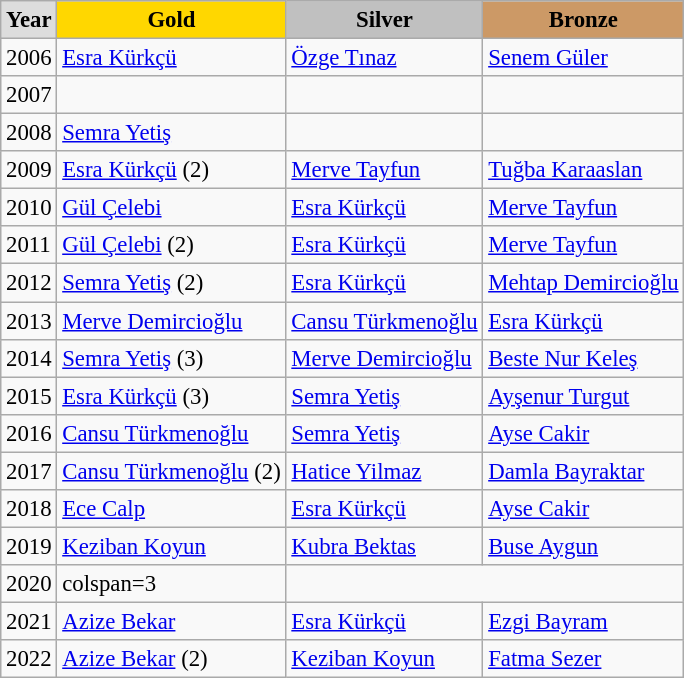<table class="wikitable sortable" style="font-size:95%">
<tr style="text-align:center; background:#e4e4e4; font-weight:bold;">
<td style="background:#ddd; ">Year</td>
<td style="background:gold; ">Gold</td>
<td style="background:silver; ">Silver</td>
<td style="background:#c96; ">Bronze</td>
</tr>
<tr>
<td>2006</td>
<td><a href='#'>Esra Kürkçü</a></td>
<td><a href='#'>Özge Tınaz</a></td>
<td><a href='#'>Senem Güler</a></td>
</tr>
<tr>
<td>2007</td>
<td></td>
<td></td>
<td></td>
</tr>
<tr>
<td>2008</td>
<td><a href='#'>Semra Yetiş</a></td>
<td></td>
<td></td>
</tr>
<tr>
<td>2009</td>
<td><a href='#'>Esra Kürkçü</a> (2)</td>
<td><a href='#'>Merve Tayfun</a></td>
<td><a href='#'>Tuğba Karaaslan</a></td>
</tr>
<tr>
<td>2010</td>
<td><a href='#'>Gül Çelebi</a></td>
<td><a href='#'>Esra Kürkçü</a></td>
<td><a href='#'>Merve Tayfun</a></td>
</tr>
<tr>
<td>2011</td>
<td><a href='#'>Gül Çelebi</a> (2)</td>
<td><a href='#'>Esra Kürkçü</a></td>
<td><a href='#'>Merve Tayfun</a></td>
</tr>
<tr>
<td>2012</td>
<td><a href='#'>Semra Yetiş</a> (2)</td>
<td><a href='#'>Esra Kürkçü</a></td>
<td><a href='#'>Mehtap Demircioğlu</a></td>
</tr>
<tr>
<td>2013</td>
<td><a href='#'>Merve Demircioğlu</a></td>
<td><a href='#'>Cansu Türkmenoğlu</a></td>
<td><a href='#'>Esra Kürkçü</a></td>
</tr>
<tr>
<td>2014</td>
<td><a href='#'>Semra Yetiş</a> (3)</td>
<td><a href='#'>Merve Demircioğlu</a></td>
<td><a href='#'>Beste Nur Keleş</a></td>
</tr>
<tr>
<td>2015</td>
<td><a href='#'>Esra Kürkçü</a> (3)</td>
<td><a href='#'>Semra Yetiş</a></td>
<td><a href='#'>Ayşenur Turgut</a></td>
</tr>
<tr>
<td>2016</td>
<td><a href='#'>Cansu Türkmenoğlu</a></td>
<td><a href='#'>Semra Yetiş</a></td>
<td><a href='#'>Ayse Cakir</a></td>
</tr>
<tr>
<td>2017</td>
<td><a href='#'>Cansu Türkmenoğlu</a> (2)</td>
<td><a href='#'>Hatice Yilmaz</a></td>
<td><a href='#'>Damla Bayraktar</a></td>
</tr>
<tr>
<td>2018</td>
<td><a href='#'>Ece Calp</a></td>
<td><a href='#'>Esra Kürkçü</a></td>
<td><a href='#'>Ayse Cakir</a></td>
</tr>
<tr>
<td>2019</td>
<td><a href='#'>Keziban Koyun</a></td>
<td><a href='#'>Kubra Bektas</a></td>
<td><a href='#'>Buse Aygun</a></td>
</tr>
<tr>
<td>2020</td>
<td>colspan=3 </td>
</tr>
<tr>
<td>2021</td>
<td><a href='#'>Azize Bekar</a></td>
<td><a href='#'>Esra Kürkçü</a></td>
<td><a href='#'>Ezgi Bayram</a></td>
</tr>
<tr>
<td>2022</td>
<td><a href='#'>Azize Bekar</a> (2)</td>
<td><a href='#'>Keziban Koyun</a></td>
<td><a href='#'>Fatma Sezer</a></td>
</tr>
</table>
